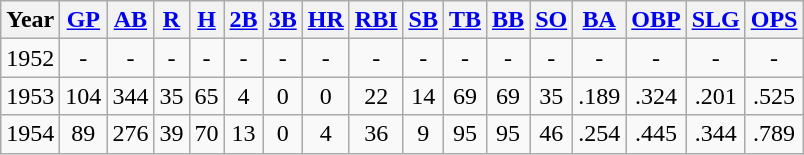<table class="wikitable">
<tr>
<th>Year</th>
<th><a href='#'>GP</a></th>
<th><a href='#'>AB</a></th>
<th><a href='#'>R</a></th>
<th><a href='#'>H</a></th>
<th><a href='#'>2B</a></th>
<th><a href='#'>3B</a></th>
<th><a href='#'>HR</a></th>
<th><a href='#'>RBI</a></th>
<th><a href='#'>SB</a></th>
<th><a href='#'>TB</a></th>
<th><a href='#'>BB</a></th>
<th><a href='#'>SO</a></th>
<th><a href='#'>BA</a></th>
<th><a href='#'>OBP</a></th>
<th><a href='#'>SLG</a></th>
<th><a href='#'>OPS</a></th>
</tr>
<tr align=center>
<td>1952</td>
<td>-</td>
<td>-</td>
<td>-</td>
<td>-</td>
<td>-</td>
<td>-</td>
<td>-</td>
<td>-</td>
<td>-</td>
<td>-</td>
<td>-</td>
<td>-</td>
<td>-</td>
<td>-</td>
<td>-</td>
<td>-</td>
</tr>
<tr align=center>
<td>1953</td>
<td>104</td>
<td>344</td>
<td>35</td>
<td>65</td>
<td>4</td>
<td>0</td>
<td>0</td>
<td>22</td>
<td>14</td>
<td>69</td>
<td>69</td>
<td>35</td>
<td>.189</td>
<td>.324</td>
<td>.201</td>
<td>.525</td>
</tr>
<tr align=center>
<td>1954</td>
<td>89</td>
<td>276</td>
<td>39</td>
<td>70</td>
<td>13</td>
<td>0</td>
<td>4</td>
<td>36</td>
<td>9</td>
<td>95</td>
<td>95</td>
<td>46</td>
<td>.254</td>
<td>.445</td>
<td>.344</td>
<td>.789</td>
</tr>
</table>
